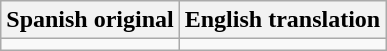<table class="wikitable">
<tr>
<th>Spanish original</th>
<th>English translation</th>
</tr>
<tr>
<td></td>
<td></td>
</tr>
</table>
